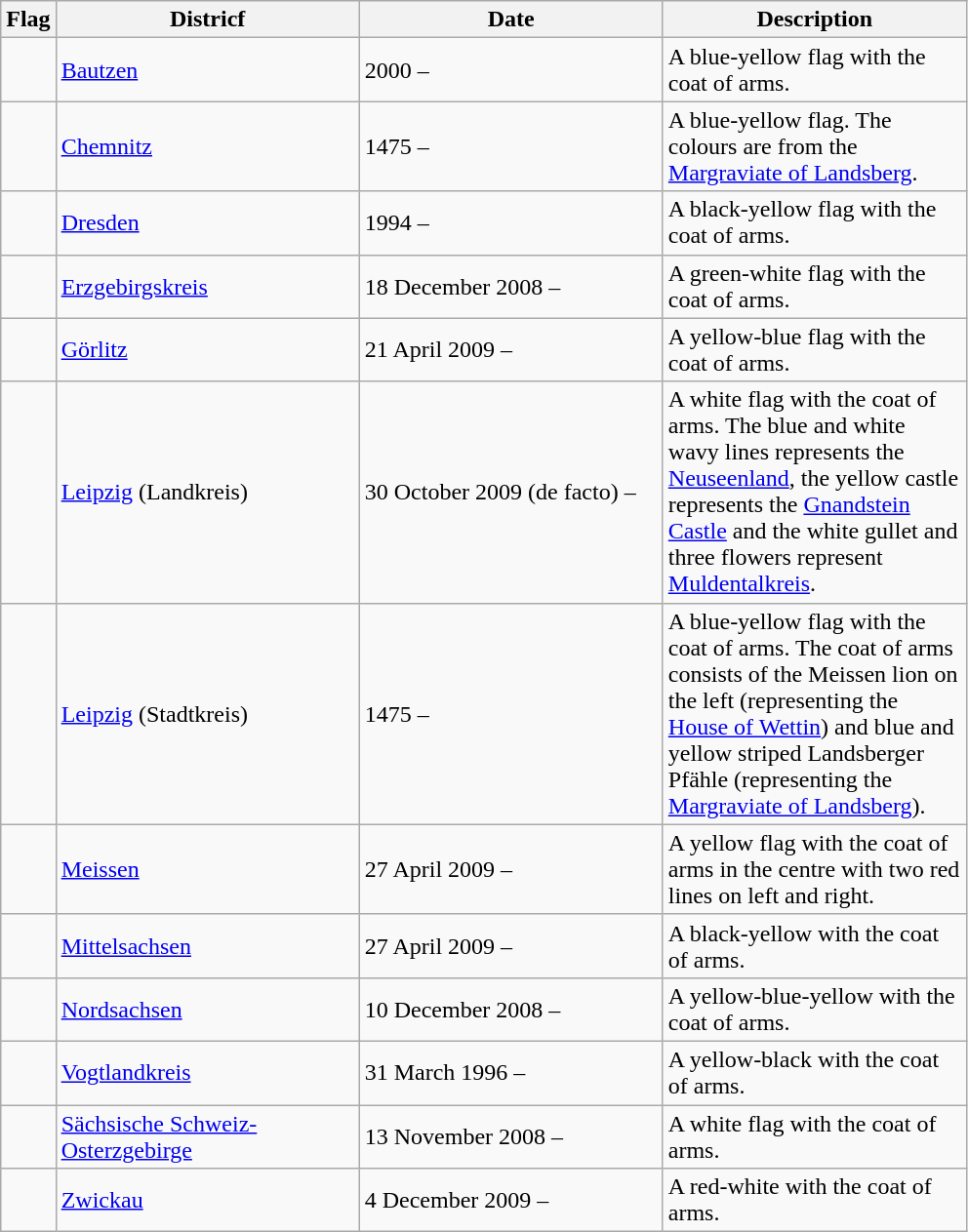<table class="wikitable">
<tr>
<th>Flag</th>
<th style="width:200px;">Districf</th>
<th style="width:200px;">Date</th>
<th style="width:200px;">Description</th>
</tr>
<tr>
<td></td>
<td><a href='#'>Bautzen</a></td>
<td>2000 –</td>
<td>A blue-yellow flag with the coat of arms.</td>
</tr>
<tr>
<td></td>
<td><a href='#'>Chemnitz</a></td>
<td>1475 –</td>
<td>A blue-yellow flag. The colours are from the <a href='#'>Margraviate of Landsberg</a>.</td>
</tr>
<tr>
<td></td>
<td><a href='#'>Dresden</a></td>
<td>1994 –</td>
<td>A black-yellow flag with the coat of arms.</td>
</tr>
<tr>
<td></td>
<td><a href='#'>Erzgebirgskreis</a></td>
<td>18 December 2008 –</td>
<td>A green-white flag with the coat of arms.</td>
</tr>
<tr>
<td></td>
<td><a href='#'>Görlitz</a></td>
<td>21 April 2009 –</td>
<td>A yellow-blue flag with the coat of arms.</td>
</tr>
<tr>
<td></td>
<td><a href='#'>Leipzig</a> (Landkreis)</td>
<td>30 October 2009 (de facto) –</td>
<td>A white flag with the coat of arms. The blue and white wavy lines represents the <a href='#'>Neuseenland</a>, the yellow castle represents the <a href='#'>Gnandstein Castle</a> and the white gullet and three flowers represent <a href='#'>Muldentalkreis</a>.</td>
</tr>
<tr>
<td></td>
<td><a href='#'>Leipzig</a> (Stadtkreis)</td>
<td>1475 –</td>
<td>A blue-yellow flag with the coat of arms. The coat of arms consists of the Meissen lion on the left (representing the <a href='#'>House of Wettin</a>) and blue and yellow striped Landsberger Pfähle (representing the <a href='#'>Margraviate of Landsberg</a>).</td>
</tr>
<tr>
<td></td>
<td><a href='#'>Meissen</a></td>
<td>27 April 2009 –</td>
<td>A yellow flag with the coat of arms in the centre with two red lines on left and right.</td>
</tr>
<tr>
<td></td>
<td><a href='#'>Mittelsachsen</a></td>
<td>27 April 2009 –</td>
<td>A black-yellow with the coat of arms.</td>
</tr>
<tr>
<td></td>
<td><a href='#'>Nordsachsen</a></td>
<td>10 December 2008 –</td>
<td>A yellow-blue-yellow with the coat of arms.</td>
</tr>
<tr>
<td></td>
<td><a href='#'>Vogtlandkreis</a></td>
<td>31 March 1996 –</td>
<td>A yellow-black with the coat of arms.</td>
</tr>
<tr>
<td></td>
<td><a href='#'>Sächsische Schweiz-Osterzgebirge</a></td>
<td>13 November 2008 –</td>
<td>A white flag with the coat of arms.</td>
</tr>
<tr>
<td></td>
<td><a href='#'>Zwickau</a></td>
<td>4 December 2009 –</td>
<td>A red-white with the coat of arms.</td>
</tr>
</table>
